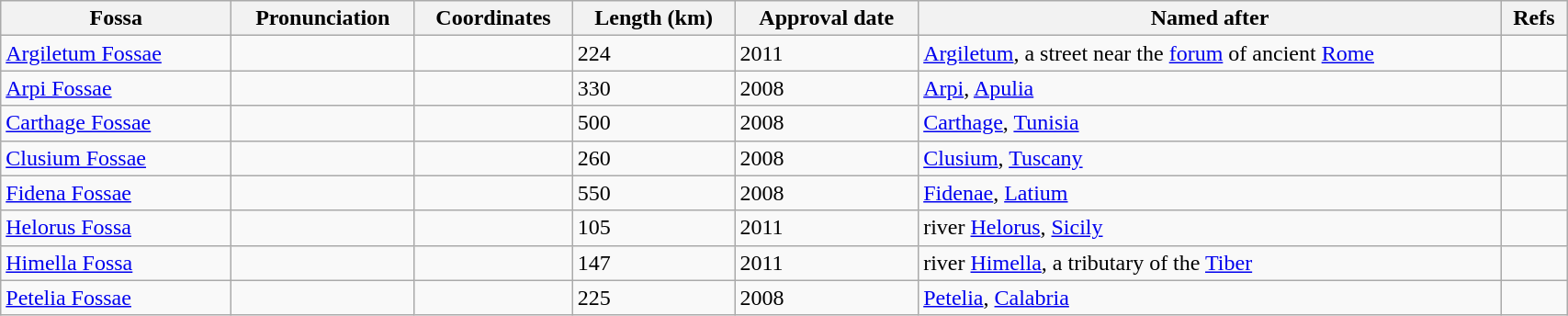<table class="wikitable" style="min-width: 90%;">
<tr>
<th style="width:10em">Fossa</th>
<th>Pronunciation</th>
<th>Coordinates</th>
<th>Length (km)</th>
<th>Approval date</th>
<th>Named after</th>
<th>Refs</th>
</tr>
<tr id="Argiletum">
<td><a href='#'>Argiletum Fossae</a></td>
<td></td>
<td></td>
<td>224</td>
<td>2011</td>
<td><a href='#'>Argiletum</a>, a street near the <a href='#'>forum</a> of ancient <a href='#'>Rome</a></td>
<td></td>
</tr>
<tr id="Arpi">
<td><a href='#'>Arpi Fossae</a></td>
<td></td>
<td></td>
<td>330</td>
<td>2008</td>
<td><a href='#'>Arpi</a>, <a href='#'>Apulia</a></td>
<td></td>
</tr>
<tr id="Carthage">
<td><a href='#'>Carthage Fossae</a></td>
<td></td>
<td></td>
<td>500</td>
<td>2008</td>
<td><a href='#'>Carthage</a>, <a href='#'>Tunisia</a></td>
<td></td>
</tr>
<tr id="Clusium">
<td><a href='#'>Clusium Fossae</a></td>
<td></td>
<td></td>
<td>260</td>
<td>2008</td>
<td><a href='#'>Clusium</a>, <a href='#'>Tuscany</a></td>
<td></td>
</tr>
<tr id="Fidena">
<td><a href='#'>Fidena Fossae</a></td>
<td></td>
<td></td>
<td>550</td>
<td>2008</td>
<td><a href='#'>Fidenae</a>, <a href='#'>Latium</a></td>
<td></td>
</tr>
<tr id="Helorus">
<td><a href='#'>Helorus Fossa</a></td>
<td></td>
<td></td>
<td>105</td>
<td>2011</td>
<td>river <a href='#'>Helorus</a>, <a href='#'>Sicily</a></td>
<td></td>
</tr>
<tr id="Himella">
<td><a href='#'>Himella Fossa</a></td>
<td></td>
<td></td>
<td>147</td>
<td>2011</td>
<td>river <a href='#'>Himella</a>, a tributary of the <a href='#'>Tiber</a></td>
<td></td>
</tr>
<tr id="Peletia">
<td><a href='#'>Petelia Fossae</a></td>
<td></td>
<td></td>
<td>225</td>
<td>2008</td>
<td><a href='#'>Petelia</a>, <a href='#'>Calabria</a></td>
<td></td>
</tr>
</table>
